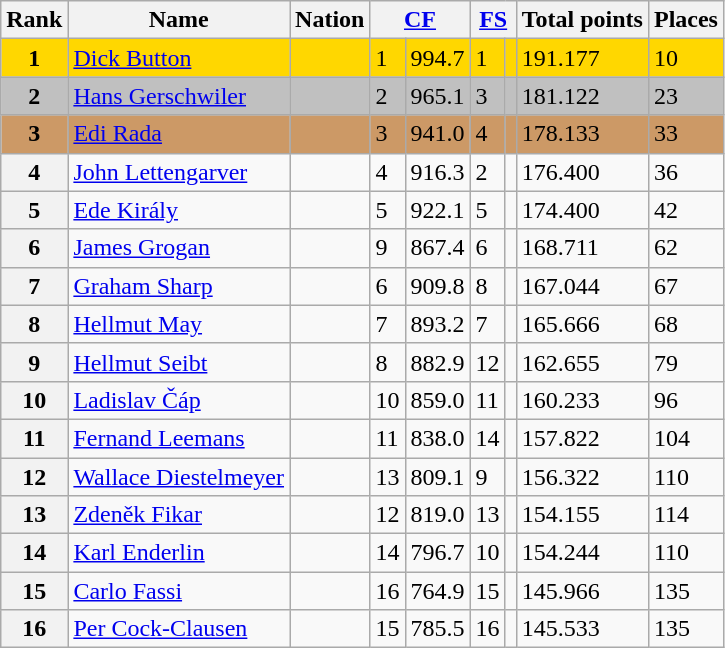<table class="wikitable">
<tr>
<th>Rank</th>
<th>Name</th>
<th>Nation</th>
<th colspan="2"><a href='#'>CF</a></th>
<th colspan="2"><a href='#'>FS</a></th>
<th>Total points</th>
<th>Places</th>
</tr>
<tr bgcolor="gold">
<td align="center"><strong>1</strong></td>
<td><a href='#'>Dick Button</a></td>
<td></td>
<td>1</td>
<td>994.7</td>
<td>1</td>
<td></td>
<td>191.177</td>
<td>10</td>
</tr>
<tr bgcolor="silver">
<td align="center"><strong>2</strong></td>
<td><a href='#'>Hans Gerschwiler</a></td>
<td></td>
<td>2</td>
<td>965.1</td>
<td>3</td>
<td></td>
<td>181.122</td>
<td>23</td>
</tr>
<tr bgcolor="cc9966">
<td align="center"><strong>3</strong></td>
<td><a href='#'>Edi Rada</a></td>
<td></td>
<td>3</td>
<td>941.0</td>
<td>4</td>
<td></td>
<td>178.133</td>
<td>33</td>
</tr>
<tr>
<th>4</th>
<td><a href='#'>John Lettengarver</a></td>
<td></td>
<td>4</td>
<td>916.3</td>
<td>2</td>
<td></td>
<td>176.400</td>
<td>36</td>
</tr>
<tr>
<th>5</th>
<td><a href='#'>Ede Király</a></td>
<td></td>
<td>5</td>
<td>922.1</td>
<td>5</td>
<td></td>
<td>174.400</td>
<td>42</td>
</tr>
<tr>
<th>6</th>
<td><a href='#'>James Grogan</a></td>
<td></td>
<td>9</td>
<td>867.4</td>
<td>6</td>
<td></td>
<td>168.711</td>
<td>62</td>
</tr>
<tr>
<th>7</th>
<td><a href='#'>Graham Sharp</a></td>
<td></td>
<td>6</td>
<td>909.8</td>
<td>8</td>
<td></td>
<td>167.044</td>
<td>67</td>
</tr>
<tr>
<th>8</th>
<td><a href='#'>Hellmut May</a></td>
<td></td>
<td>7</td>
<td>893.2</td>
<td>7</td>
<td></td>
<td>165.666</td>
<td>68</td>
</tr>
<tr>
<th>9</th>
<td><a href='#'>Hellmut Seibt</a></td>
<td></td>
<td>8</td>
<td>882.9</td>
<td>12</td>
<td></td>
<td>162.655</td>
<td>79</td>
</tr>
<tr>
<th>10</th>
<td><a href='#'>Ladislav Čáp</a></td>
<td></td>
<td>10</td>
<td>859.0</td>
<td>11</td>
<td></td>
<td>160.233</td>
<td>96</td>
</tr>
<tr>
<th>11</th>
<td><a href='#'>Fernand Leemans</a></td>
<td></td>
<td>11</td>
<td>838.0</td>
<td>14</td>
<td></td>
<td>157.822</td>
<td>104</td>
</tr>
<tr>
<th>12</th>
<td><a href='#'>Wallace Diestelmeyer</a></td>
<td></td>
<td>13</td>
<td>809.1</td>
<td>9</td>
<td></td>
<td>156.322</td>
<td>110</td>
</tr>
<tr>
<th>13</th>
<td><a href='#'>Zdeněk Fikar</a></td>
<td></td>
<td>12</td>
<td>819.0</td>
<td>13</td>
<td></td>
<td>154.155</td>
<td>114</td>
</tr>
<tr>
<th>14</th>
<td><a href='#'>Karl Enderlin</a></td>
<td></td>
<td>14</td>
<td>796.7</td>
<td>10</td>
<td></td>
<td>154.244</td>
<td>110</td>
</tr>
<tr>
<th>15</th>
<td><a href='#'>Carlo Fassi</a></td>
<td></td>
<td>16</td>
<td>764.9</td>
<td>15</td>
<td></td>
<td>145.966</td>
<td>135</td>
</tr>
<tr>
<th>16</th>
<td><a href='#'>Per Cock-Clausen</a></td>
<td></td>
<td>15</td>
<td>785.5</td>
<td>16</td>
<td></td>
<td>145.533</td>
<td>135</td>
</tr>
</table>
